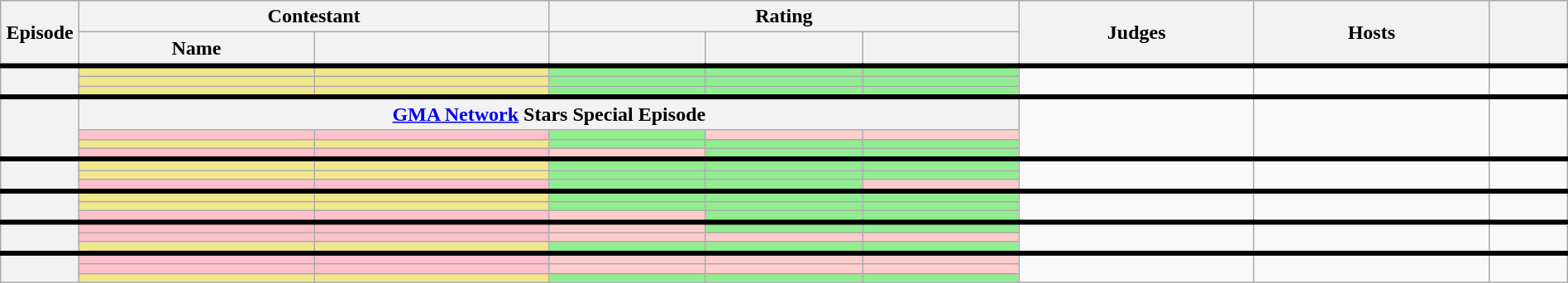<table class="wikitable" style="text-align:center;" width="100%">
<tr>
<th rowspan="2" width="5%">Episode</th>
<th colspan="2" width="30%">Contestant</th>
<th colspan="3" width="30%">Rating</th>
<th rowspan="2" width="15%">Judges</th>
<th rowspan="2" width="15%">Hosts</th>
<th rowspan="2" width="5%"></th>
</tr>
<tr>
<th width="15%">Name</th>
<th width="15%"></th>
<th width="10%"></th>
<th width="10%"></th>
<th width="10%"></th>
</tr>
<tr style="border-top: solid 4px;">
<th rowspan="3"></th>
<td style="background:khaki;"></td>
<td style="background:khaki;"></td>
<td style="background:#90ee90;"></td>
<td style="background:#90ee90;"></td>
<td style="background:#90ee90;"></td>
<td rowspan="3"></td>
<td rowspan="3"></td>
<td rowspan="3"></td>
</tr>
<tr>
<td style="background:khaki;"></td>
<td style="background:khaki;"></td>
<td style="background:#90ee90;"></td>
<td style="background:#90ee90;"></td>
<td style="background:#90ee90;"></td>
</tr>
<tr>
<td style="background:khaki;"></td>
<td style="background:khaki;"></td>
<td style="background:#90ee90;"></td>
<td style="background:#90ee90;"></td>
<td style="background:#90ee90;"></td>
</tr>
<tr style="border-top: solid 4px;">
<th rowspan="4"></th>
<th colspan="5"><a href='#'>GMA Network</a> Stars Special Episode</th>
<td rowspan="4"></td>
<td rowspan="4"></td>
<td rowspan="4"></td>
</tr>
<tr>
<td style="background:pink;"></td>
<td style="background:pink;"></td>
<td style="background:#90ee90;"></td>
<td style="background:#FFCCCB;"></td>
<td style="background:#FFCCCB;"></td>
</tr>
<tr>
<td style="background:khaki;"></td>
<td style="background:khaki;"></td>
<td style="background:#90ee90;"></td>
<td style="background:#90ee90;"></td>
<td style="background:#90ee90;"></td>
</tr>
<tr>
<td style="background:pink;"></td>
<td style="background:pink;"></td>
<td style="background:#FFCCCB;"></td>
<td style="background:#90ee90;"></td>
<td style="background:#90ee90;"></td>
</tr>
<tr style="border-top: solid 4px;">
<th rowspan="3"></th>
<td style="background:khaki;"></td>
<td style="background:khaki;"></td>
<td style="background:#90ee90;"></td>
<td style="background:#90ee90;"></td>
<td style="background:#90ee90;"></td>
<td rowspan="3"></td>
<td rowspan="3"></td>
<td rowspan="3"></td>
</tr>
<tr>
<td style="background:khaki;"></td>
<td style="background:khaki;"></td>
<td style="background:#90ee90;"></td>
<td style="background:#90ee90;"></td>
<td style="background:#90ee90;"></td>
</tr>
<tr>
<td style="background:pink;"></td>
<td style="background:pink;"></td>
<td style="background:#90ee90;"></td>
<td style="background:#90ee90;"></td>
<td style="background:#FFCCCB;"></td>
</tr>
<tr style="border-top: solid 4px;">
<th rowspan="3"></th>
<td style="background:khaki;"></td>
<td style="background:khaki;"></td>
<td style="background:#90ee90;"></td>
<td style="background:#90ee90;"></td>
<td style="background:#90ee90;"></td>
<td rowspan="3"></td>
<td rowspan="3"></td>
<td rowspan="3"></td>
</tr>
<tr>
<td style="background:khaki;"></td>
<td style="background:khaki;"></td>
<td style="background:#90ee90;"></td>
<td style="background:#90ee90;"></td>
<td style="background:#90ee90;"></td>
</tr>
<tr>
<td style="background:pink;"></td>
<td style="background:pink;"></td>
<td style="background:#FFCCCB;"></td>
<td style="background:#90ee90;"></td>
<td style="background:#90ee90;"></td>
</tr>
<tr style="border-top: solid 4px;">
<th rowspan="3"></th>
<td style="background:pink;"></td>
<td style="background:pink;"></td>
<td style="background:#FFCCCB;"></td>
<td style="background:#90ee90;"></td>
<td style="background:#90ee90;"></td>
<td rowspan="3"></td>
<td rowspan="3"></td>
<td rowspan="3"></td>
</tr>
<tr>
<td style="background:pink;"></td>
<td style="background:pink;"></td>
<td style="background:#FFCCCB;"></td>
<td style="background:#FFCCCB;"></td>
<td style="background:#FFCCCB;"></td>
</tr>
<tr>
<td style="background:khaki;"></td>
<td style="background:khaki;"></td>
<td style="background:#90ee90;"></td>
<td style="background:#90ee90;"></td>
<td style="background:#90ee90;"></td>
</tr>
<tr style="border-top: solid 4px;">
<th rowspan="3"></th>
<td style="background:pink;"></td>
<td style="background:pink;"></td>
<td style="background:#FFCCCB;"></td>
<td style="background:#FFCCCB;"></td>
<td style="background:#FFCCCB;"></td>
<td rowspan="3"></td>
<td rowspan="3"></td>
<td rowspan="3"></td>
</tr>
<tr>
<td style="background:pink;"></td>
<td style="background:pink;"></td>
<td style="background:#FFCCCB;"></td>
<td style="background:#FFCCCB;"></td>
<td style="background:#FFCCCB;"></td>
</tr>
<tr>
<td style="background:khaki;"></td>
<td style="background:khaki;"></td>
<td style="background:#90ee90;"></td>
<td style="background:#90ee90;"></td>
<td style="background:#90ee90;"></td>
</tr>
</table>
